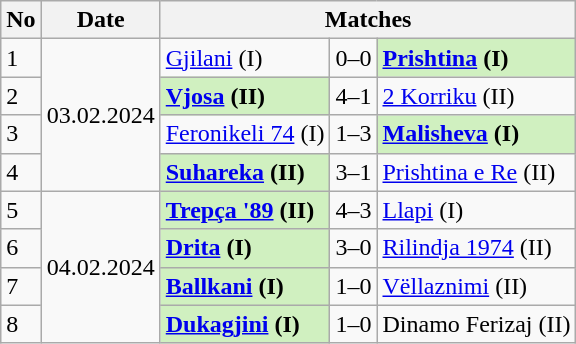<table class="wikitable">
<tr>
<th>No</th>
<th>Date</th>
<th colspan="3">Matches</th>
</tr>
<tr>
<td>1</td>
<td rowspan="4">03.02.2024</td>
<td><a href='#'>Gjilani</a> (I)</td>
<td align="center">0–0 </td>
<td style="background:#d0f0c0;"><strong><a href='#'>Prishtina</a> (I)</strong></td>
</tr>
<tr>
<td>2</td>
<td style="background:#d0f0c0;"><strong><a href='#'>Vjosa</a> (II)</strong></td>
<td align="center">4–1</td>
<td><a href='#'>2 Korriku</a> (II)</td>
</tr>
<tr>
<td>3</td>
<td><a href='#'>Feronikeli 74</a> (I)</td>
<td align="center">1–3</td>
<td style="background:#d0f0c0;"><strong><a href='#'>Malisheva</a> (I)</strong></td>
</tr>
<tr>
<td>4</td>
<td style="background:#d0f0c0;"><strong><a href='#'>Suhareka</a> (II)</strong></td>
<td align="center">3–1</td>
<td><a href='#'>Prishtina e Re</a> (II)</td>
</tr>
<tr>
<td>5</td>
<td rowspan="4">04.02.2024</td>
<td style="background:#d0f0c0;"><strong><a href='#'>Trepça '89</a> (II)</strong></td>
<td align="center">4–3 </td>
<td><a href='#'>Llapi</a> (I)</td>
</tr>
<tr>
<td>6</td>
<td style="background:#d0f0c0;"><strong><a href='#'>Drita</a> (I)</strong></td>
<td align="center">3–0</td>
<td><a href='#'>Rilindja 1974</a> (II)</td>
</tr>
<tr>
<td>7</td>
<td style="background:#d0f0c0;"><strong><a href='#'>Ballkani</a> (I)</strong></td>
<td align="center">1–0</td>
<td><a href='#'>Vëllaznimi</a> (II)</td>
</tr>
<tr>
<td>8</td>
<td style="background:#d0f0c0;"><strong><a href='#'>Dukagjini</a> (I)</strong></td>
<td align="center">1–0</td>
<td>Dinamo Ferizaj (II)</td>
</tr>
</table>
